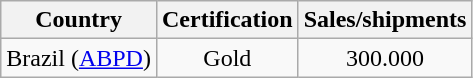<table class="wikitable">
<tr>
<th align="left">Country</th>
<th align="left">Certification</th>
<th align="left">Sales/shipments</th>
</tr>
<tr>
<td align="left">Brazil (<a href='#'>ABPD</a>)</td>
<td style="text-align:center;">Gold</td>
<td style="text-align:center;">300.000</td>
</tr>
</table>
